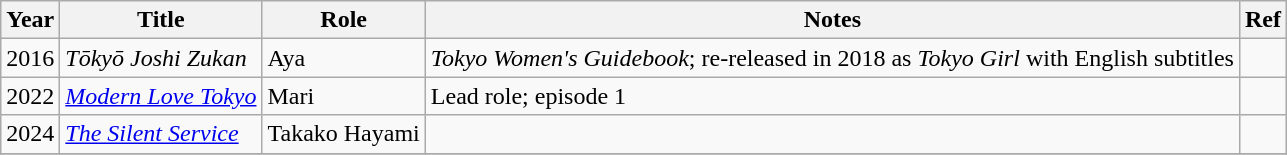<table class="wikitable">
<tr>
<th>Year</th>
<th>Title</th>
<th>Role</th>
<th>Notes</th>
<th>Ref</th>
</tr>
<tr>
<td>2016</td>
<td><em>Tōkyō Joshi Zukan</em></td>
<td>Aya</td>
<td><em>Tokyo Women's Guidebook</em>; re-released in 2018 as <em>Tokyo Girl</em> with English subtitles</td>
<td></td>
</tr>
<tr>
<td>2022</td>
<td><em><a href='#'>Modern Love Tokyo</a></em></td>
<td>Mari</td>
<td>Lead role; episode 1</td>
<td></td>
</tr>
<tr>
<td>2024</td>
<td><em><a href='#'>The Silent Service</a></em></td>
<td>Takako Hayami</td>
<td></td>
<td></td>
</tr>
<tr>
</tr>
</table>
